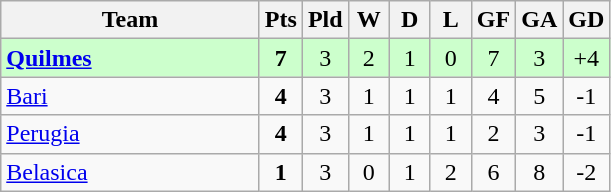<table class=wikitable style="text-align:center">
<tr>
<th width=165>Team</th>
<th width=20>Pts</th>
<th width=20>Pld</th>
<th width=20>W</th>
<th width=20>D</th>
<th width=20>L</th>
<th width=20>GF</th>
<th width=20>GA</th>
<th width=20>GD</th>
</tr>
<tr style="background:#ccffcc">
<td style="text-align:left"><strong> <a href='#'>Quilmes</a></strong></td>
<td><strong>7</strong></td>
<td>3</td>
<td>2</td>
<td>1</td>
<td>0</td>
<td>7</td>
<td>3</td>
<td>+4</td>
</tr>
<tr>
<td style="text-align:left"> <a href='#'>Bari</a></td>
<td><strong>4</strong></td>
<td>3</td>
<td>1</td>
<td>1</td>
<td>1</td>
<td>4</td>
<td>5</td>
<td>-1</td>
</tr>
<tr>
<td style="text-align:left"> <a href='#'>Perugia</a></td>
<td><strong>4</strong></td>
<td>3</td>
<td>1</td>
<td>1</td>
<td>1</td>
<td>2</td>
<td>3</td>
<td>-1</td>
</tr>
<tr>
<td style="text-align:left"> <a href='#'>Belasica</a></td>
<td><strong>1</strong></td>
<td>3</td>
<td>0</td>
<td>1</td>
<td>2</td>
<td>6</td>
<td>8</td>
<td>-2</td>
</tr>
</table>
